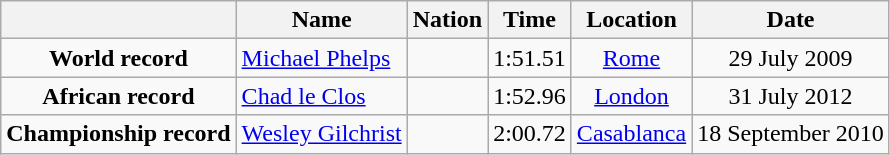<table class=wikitable style=text-align:center>
<tr>
<th></th>
<th>Name</th>
<th>Nation</th>
<th>Time</th>
<th>Location</th>
<th>Date</th>
</tr>
<tr>
<td><strong>World record</strong></td>
<td align=left><a href='#'>Michael Phelps</a></td>
<td align=left></td>
<td align=left>1:51.51</td>
<td><a href='#'>Rome</a></td>
<td>29 July 2009</td>
</tr>
<tr>
<td><strong>African record</strong></td>
<td align=left><a href='#'>Chad le Clos</a></td>
<td align=left></td>
<td align=left>1:52.96</td>
<td><a href='#'>London</a></td>
<td>31 July 2012</td>
</tr>
<tr>
<td><strong>Championship record</strong></td>
<td align=left><a href='#'>Wesley Gilchrist</a></td>
<td align=left></td>
<td align=left>2:00.72</td>
<td><a href='#'>Casablanca</a></td>
<td>18 September 2010</td>
</tr>
</table>
